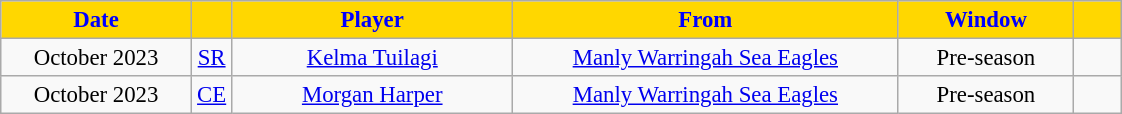<table class="wikitable" style="text-align:center; font-size:95%; ">
<tr>
<th style="background:gold; color:blue; width:120px;">Date</th>
<th style="background:gold; color:blue; width:20px;"></th>
<th style="background:gold; color:blue; width:180px;">Player</th>
<th style="background:gold; color:blue; width:250px;">From</th>
<th style="background:gold; color:blue; width:110px;">Window</th>
<th style="background:gold; color:blue; width:25px;"></th>
</tr>
<tr>
<td>October 2023</td>
<td style="text-align:center"><a href='#'>SR</a></td>
<td> <a href='#'>Kelma Tuilagi</a></td>
<td> <a href='#'>Manly Warringah Sea Eagles</a></td>
<td>Pre-season</td>
<td></td>
</tr>
<tr>
<td>October 2023</td>
<td style="text-align:center"><a href='#'>CE</a></td>
<td> <a href='#'>Morgan Harper</a></td>
<td> <a href='#'>Manly Warringah Sea Eagles</a></td>
<td>Pre-season</td>
<td></td>
</tr>
</table>
